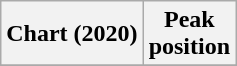<table class="wikitable plainrowheaders" style="text-align:center">
<tr>
<th>Chart (2020)</th>
<th>Peak<br>position</th>
</tr>
<tr>
</tr>
</table>
